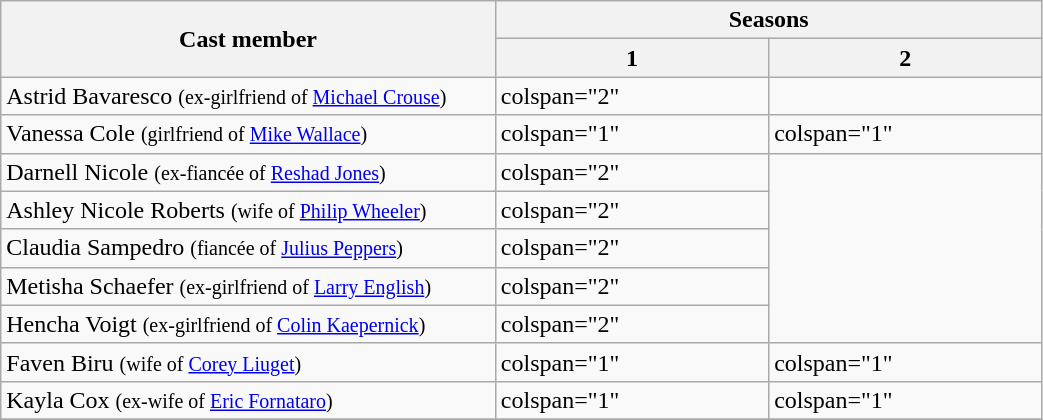<table class="wikitable plainrowheaders" width="55%">
<tr>
<th scope="col" rowspan="2" style="width:8%;">Cast member</th>
<th scope="col" colspan="2">Seasons</th>
</tr>
<tr>
<th scope="col" style="width:3%;">1</th>
<th scope="col" style="width:3%;">2</th>
</tr>
<tr>
<td>Astrid Bavaresco <small> (ex-girlfriend of <a href='#'>Michael Crouse</a>)</small></td>
<td>colspan="2" </td>
</tr>
<tr>
<td>Vanessa Cole <small> (girlfriend of <a href='#'>Mike Wallace</a>)</small></td>
<td>colspan="1" </td>
<td>colspan="1" </td>
</tr>
<tr>
<td>Darnell Nicole <small> (ex-fiancée of <a href='#'>Reshad Jones</a>)</small></td>
<td>colspan="2" </td>
</tr>
<tr>
<td>Ashley Nicole Roberts <small> (wife of <a href='#'>Philip Wheeler</a>)</small></td>
<td>colspan="2" </td>
</tr>
<tr>
<td>Claudia Sampedro <small> (fiancée of <a href='#'>Julius Peppers</a>)</small></td>
<td>colspan="2" </td>
</tr>
<tr>
<td>Metisha Schaefer <small> (ex-girlfriend of <a href='#'>Larry English</a>)</small></td>
<td>colspan="2" </td>
</tr>
<tr>
<td>Hencha Voigt <small> (ex-girlfriend of <a href='#'>Colin Kaepernick</a>)</small></td>
<td>colspan="2" </td>
</tr>
<tr>
<td>Faven Biru <small> (wife of <a href='#'>Corey Liuget</a>)</small></td>
<td>colspan="1" </td>
<td>colspan="1" </td>
</tr>
<tr>
<td>Kayla Cox <small> (ex-wife of <a href='#'>Eric Fornataro</a>)</small></td>
<td>colspan="1" </td>
<td>colspan="1" </td>
</tr>
<tr>
</tr>
</table>
